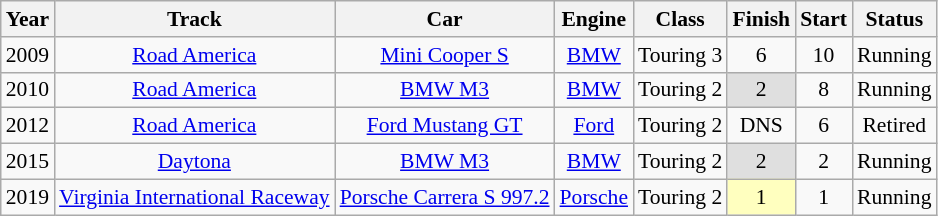<table class="wikitable" style="text-align:center; font-size:90%">
<tr>
<th>Year</th>
<th>Track</th>
<th>Car</th>
<th>Engine</th>
<th>Class</th>
<th>Finish</th>
<th>Start</th>
<th>Status</th>
</tr>
<tr>
<td>2009</td>
<td><a href='#'>Road America</a></td>
<td><a href='#'>Mini Cooper S</a></td>
<td><a href='#'>BMW</a></td>
<td>Touring 3</td>
<td>6</td>
<td>10</td>
<td>Running</td>
</tr>
<tr>
<td>2010</td>
<td><a href='#'>Road America</a></td>
<td><a href='#'>BMW M3</a></td>
<td><a href='#'>BMW</a></td>
<td>Touring 2</td>
<td style="background:#DFDFDF;">2</td>
<td>8</td>
<td>Running</td>
</tr>
<tr>
<td>2012</td>
<td><a href='#'>Road America</a></td>
<td><a href='#'>Ford Mustang GT</a></td>
<td><a href='#'>Ford</a></td>
<td>Touring 2</td>
<td>DNS</td>
<td>6</td>
<td>Retired</td>
</tr>
<tr>
<td>2015</td>
<td><a href='#'>Daytona</a></td>
<td><a href='#'>BMW M3</a></td>
<td><a href='#'>BMW</a></td>
<td>Touring 2</td>
<td style="background:#DFDFDF;">2</td>
<td>2</td>
<td>Running</td>
</tr>
<tr>
<td>2019</td>
<td><a href='#'>Virginia International Raceway</a></td>
<td><a href='#'>Porsche Carrera S 997.2</a></td>
<td><a href='#'>Porsche</a></td>
<td>Touring 2</td>
<td style="background:#FFFFBF;">1</td>
<td>1</td>
<td>Running</td>
</tr>
</table>
